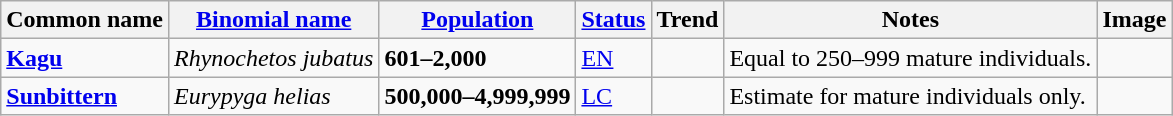<table class="wikitable">
<tr>
<th>Common name</th>
<th><a href='#'>Binomial name</a></th>
<th><a href='#'>Population</a></th>
<th><a href='#'>Status</a></th>
<th>Trend</th>
<th>Notes</th>
<th>Image</th>
</tr>
<tr>
<td><strong><a href='#'>Kagu</a></strong></td>
<td><em>Rhynochetos jubatus</em></td>
<td><strong>601–2,000</strong></td>
<td><a href='#'>EN</a></td>
<td></td>
<td>Equal to 250–999 mature individuals.</td>
<td></td>
</tr>
<tr>
<td><strong><a href='#'>Sunbittern</a></strong></td>
<td><em>Eurypyga helias</em></td>
<td><strong>500,000–4,999,999</strong></td>
<td><a href='#'>LC</a></td>
<td></td>
<td>Estimate for mature individuals only.</td>
<td></td>
</tr>
</table>
